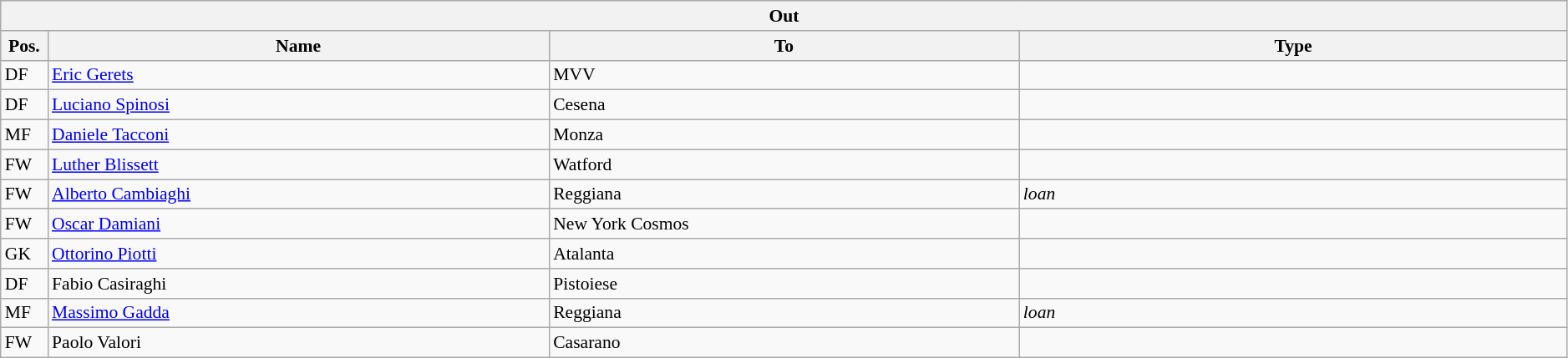<table class="wikitable" style="font-size:90%;width:99%;">
<tr>
<th colspan="4">Out</th>
</tr>
<tr>
<th width=3%>Pos.</th>
<th width=32%>Name</th>
<th width=30%>To</th>
<th width=35%>Type</th>
</tr>
<tr>
<td>DF</td>
<td><a href='#'>Eric Gerets</a></td>
<td>MVV</td>
<td></td>
</tr>
<tr>
<td>DF</td>
<td><a href='#'>Luciano Spinosi</a></td>
<td>Cesena</td>
<td></td>
</tr>
<tr>
<td>MF</td>
<td><a href='#'>Daniele Tacconi</a></td>
<td>Monza</td>
<td></td>
</tr>
<tr>
<td>FW</td>
<td><a href='#'>Luther Blissett</a></td>
<td>Watford</td>
<td></td>
</tr>
<tr>
<td>FW</td>
<td><a href='#'>Alberto Cambiaghi</a></td>
<td>Reggiana</td>
<td><em>loan</em></td>
</tr>
<tr>
<td>FW</td>
<td><a href='#'>Oscar Damiani</a></td>
<td>New York Cosmos</td>
<td></td>
</tr>
<tr>
<td>GK</td>
<td><a href='#'>Ottorino Piotti</a></td>
<td>Atalanta</td>
<td></td>
</tr>
<tr>
<td>DF</td>
<td>Fabio Casiraghi</td>
<td>Pistoiese</td>
<td></td>
</tr>
<tr>
<td>MF</td>
<td><a href='#'>Massimo Gadda</a></td>
<td>Reggiana</td>
<td><em>loan</em></td>
</tr>
<tr>
<td>FW</td>
<td>Paolo Valori</td>
<td>Casarano</td>
<td></td>
</tr>
</table>
